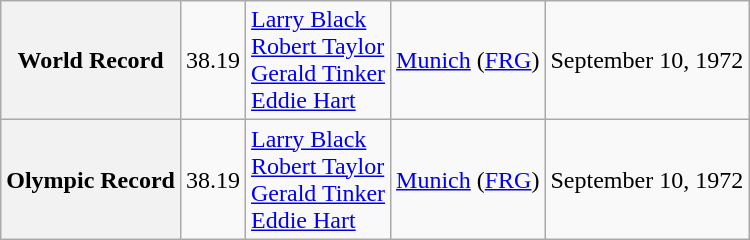<table class="wikitable" style="text-align:left">
<tr>
<th>World Record</th>
<td>38.19</td>
<td> <a href='#'>Larry Black</a><br> <a href='#'>Robert Taylor</a><br> <a href='#'>Gerald Tinker</a><br> <a href='#'>Eddie Hart</a></td>
<td><a href='#'>Munich</a> (<a href='#'>FRG</a>)</td>
<td>September 10, 1972</td>
</tr>
<tr>
<th>Olympic Record</th>
<td>38.19</td>
<td> <a href='#'>Larry Black</a><br> <a href='#'>Robert Taylor</a><br> <a href='#'>Gerald Tinker</a><br> <a href='#'>Eddie Hart</a></td>
<td><a href='#'>Munich</a> (<a href='#'>FRG</a>)</td>
<td>September 10, 1972</td>
</tr>
</table>
